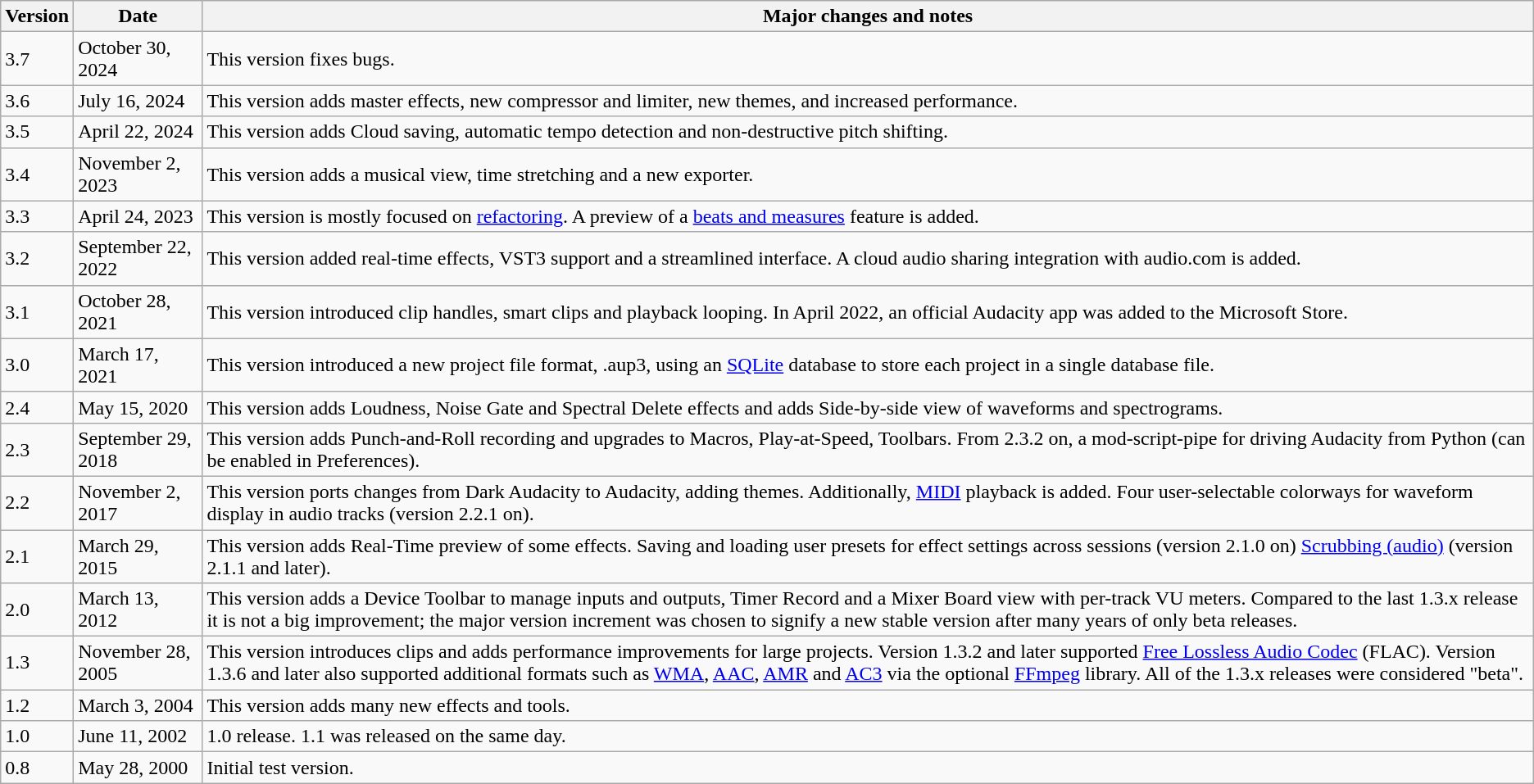<table class="wikitable">
<tr>
<th>Version</th>
<th>Date</th>
<th>Major changes and notes</th>
</tr>
<tr>
<td>3.7</td>
<td>October 30, 2024</td>
<td>This version fixes bugs.</td>
</tr>
<tr>
<td>3.6</td>
<td>July 16, 2024</td>
<td>This version adds master effects, new compressor and limiter, new themes, and increased performance.</td>
</tr>
<tr>
<td>3.5</td>
<td>April 22, 2024</td>
<td>This version adds Cloud saving, automatic tempo detection and non-destructive pitch shifting.</td>
</tr>
<tr>
<td>3.4</td>
<td>November 2, 2023</td>
<td>This version adds a musical view, time stretching and a new exporter.</td>
</tr>
<tr>
<td>3.3</td>
<td>April 24, 2023</td>
<td>This version is mostly focused on <a href='#'>refactoring</a>. A preview of a <a href='#'>beats and measures</a> feature is added.</td>
</tr>
<tr>
<td>3.2</td>
<td>September 22, 2022</td>
<td>This version added real-time effects, VST3 support and a streamlined interface. A cloud audio sharing integration with audio.com is added.</td>
</tr>
<tr>
<td>3.1</td>
<td>October 28, 2021</td>
<td>This version introduced clip handles, smart clips and playback looping. In April 2022, an official Audacity app was added to the Microsoft Store.</td>
</tr>
<tr>
<td>3.0</td>
<td>March 17, 2021</td>
<td>This version introduced a new project file format, .aup3, using an <a href='#'>SQLite</a> database to store each project in a single database file.</td>
</tr>
<tr>
<td>2.4</td>
<td>May 15, 2020</td>
<td>This version adds Loudness, Noise Gate and Spectral Delete effects and adds Side-by-side view of waveforms and spectrograms.</td>
</tr>
<tr>
<td>2.3</td>
<td>September 29, 2018</td>
<td>This version adds Punch-and-Roll recording and upgrades to Macros, Play-at-Speed, Toolbars. From 2.3.2 on, a mod-script-pipe for driving Audacity from Python (can be enabled in Preferences).</td>
</tr>
<tr>
<td>2.2</td>
<td>November 2, 2017</td>
<td>This version ports changes from Dark Audacity to Audacity, adding themes. Additionally, <a href='#'>MIDI</a> playback is added. Four user-selectable colorways for waveform display in audio tracks (version 2.2.1 on).</td>
</tr>
<tr>
<td>2.1</td>
<td>March 29, 2015</td>
<td>This version adds Real-Time preview of some effects. Saving and loading user presets for effect settings across sessions (version 2.1.0 on) <a href='#'>Scrubbing (audio)</a> (version 2.1.1 and later).</td>
</tr>
<tr>
<td>2.0</td>
<td>March 13, 2012</td>
<td>This version adds a Device Toolbar to manage inputs and outputs, Timer Record and a Mixer Board view with per-track VU meters. Compared to the last 1.3.x release it is not a big improvement; the major version increment was chosen to signify a new stable version after many years of only beta releases.</td>
</tr>
<tr>
<td>1.3</td>
<td>November 28, 2005</td>
<td>This version introduces clips and adds performance improvements for large projects. Version 1.3.2 and later supported <a href='#'>Free Lossless Audio Codec</a> (FLAC). Version 1.3.6 and later also supported additional formats such as <a href='#'>WMA</a>, <a href='#'>AAC</a>, <a href='#'>AMR</a> and <a href='#'>AC3</a> via the optional <a href='#'>FFmpeg</a> library. All of the 1.3.x releases were considered "beta".</td>
</tr>
<tr>
<td>1.2</td>
<td>March 3, 2004</td>
<td>This version adds many new effects and tools.</td>
</tr>
<tr>
<td>1.0</td>
<td>June 11, 2002</td>
<td>1.0 release. 1.1 was released on the same day.</td>
</tr>
<tr>
<td>0.8</td>
<td>May 28, 2000</td>
<td>Initial test version.</td>
</tr>
</table>
